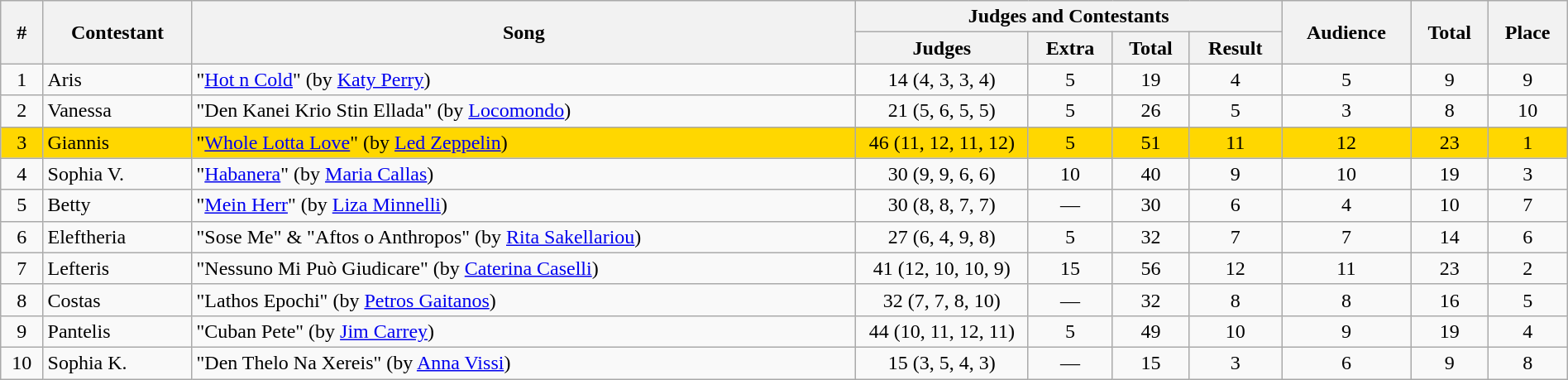<table class="sortable wikitable" style="text-align:center;" width="100%">
<tr>
<th rowspan="2">#</th>
<th rowspan="2">Contestant</th>
<th rowspan="2">Song</th>
<th colspan="4">Judges and Contestants</th>
<th rowspan="2">Audience</th>
<th rowspan="2">Total</th>
<th rowspan="2">Place</th>
</tr>
<tr>
<th width="11%">Judges</th>
<th>Extra</th>
<th>Total</th>
<th>Result</th>
</tr>
<tr>
<td>1</td>
<td align="left">Aris</td>
<td align="left">"<a href='#'>Hot n Cold</a>" (by <a href='#'>Katy Perry</a>)</td>
<td>14 (4, 3, 3, 4)</td>
<td>5</td>
<td>19</td>
<td>4</td>
<td>5</td>
<td>9</td>
<td>9</td>
</tr>
<tr>
<td>2</td>
<td align="left">Vanessa</td>
<td align="left">"Den Kanei Krio Stin Ellada" (by <a href='#'>Locomondo</a>)</td>
<td>21 (5, 6, 5, 5)</td>
<td>5</td>
<td>26</td>
<td>5</td>
<td>3</td>
<td>8</td>
<td>10</td>
</tr>
<tr bgcolor="gold">
<td>3</td>
<td align="left">Giannis</td>
<td align="left">"<a href='#'>Whole Lotta Love</a>" (by <a href='#'>Led Zeppelin</a>)</td>
<td>46 (11, 12, 11, 12)</td>
<td>5</td>
<td>51</td>
<td>11</td>
<td>12</td>
<td>23</td>
<td>1</td>
</tr>
<tr>
<td>4</td>
<td align="left">Sophia V.</td>
<td align="left">"<a href='#'>Habanera</a>" (by <a href='#'>Maria Callas</a>)</td>
<td>30 (9, 9, 6, 6)</td>
<td>10</td>
<td>40</td>
<td>9</td>
<td>10</td>
<td>19</td>
<td>3</td>
</tr>
<tr>
<td>5</td>
<td align="left">Betty</td>
<td align="left">"<a href='#'>Mein Herr</a>" (by <a href='#'>Liza Minnelli</a>)</td>
<td>30 (8, 8, 7, 7)</td>
<td>—</td>
<td>30</td>
<td>6</td>
<td>4</td>
<td>10</td>
<td>7</td>
</tr>
<tr>
<td>6</td>
<td align="left">Eleftheria</td>
<td align="left">"Sose Me" & "Aftos o Anthropos" (by <a href='#'>Rita Sakellariou</a>)</td>
<td>27 (6, 4, 9, 8)</td>
<td>5</td>
<td>32</td>
<td>7</td>
<td>7</td>
<td>14</td>
<td>6</td>
</tr>
<tr>
<td>7</td>
<td align="left">Lefteris</td>
<td align="left">"Nessuno Mi Può Giudicare" (by <a href='#'>Caterina Caselli</a>)</td>
<td>41 (12, 10, 10, 9)</td>
<td>15</td>
<td>56</td>
<td>12</td>
<td>11</td>
<td>23</td>
<td>2</td>
</tr>
<tr>
<td>8</td>
<td align="left">Costas</td>
<td align="left">"Lathos Epochi" (by <a href='#'>Petros Gaitanos</a>)</td>
<td>32 (7, 7, 8, 10)</td>
<td>—</td>
<td>32</td>
<td>8</td>
<td>8</td>
<td>16</td>
<td>5</td>
</tr>
<tr>
<td>9</td>
<td align="left">Pantelis</td>
<td align="left">"Cuban Pete" (by <a href='#'>Jim Carrey</a>)</td>
<td>44 (10, 11, 12, 11)</td>
<td>5</td>
<td>49</td>
<td>10</td>
<td>9</td>
<td>19</td>
<td>4</td>
</tr>
<tr>
<td>10</td>
<td align="left">Sophia K.</td>
<td align="left">"Den Thelo Na Xereis" (by <a href='#'>Anna Vissi</a>)</td>
<td>15 (3, 5, 4, 3)</td>
<td>—</td>
<td>15</td>
<td>3</td>
<td>6</td>
<td>9</td>
<td>8</td>
</tr>
</table>
